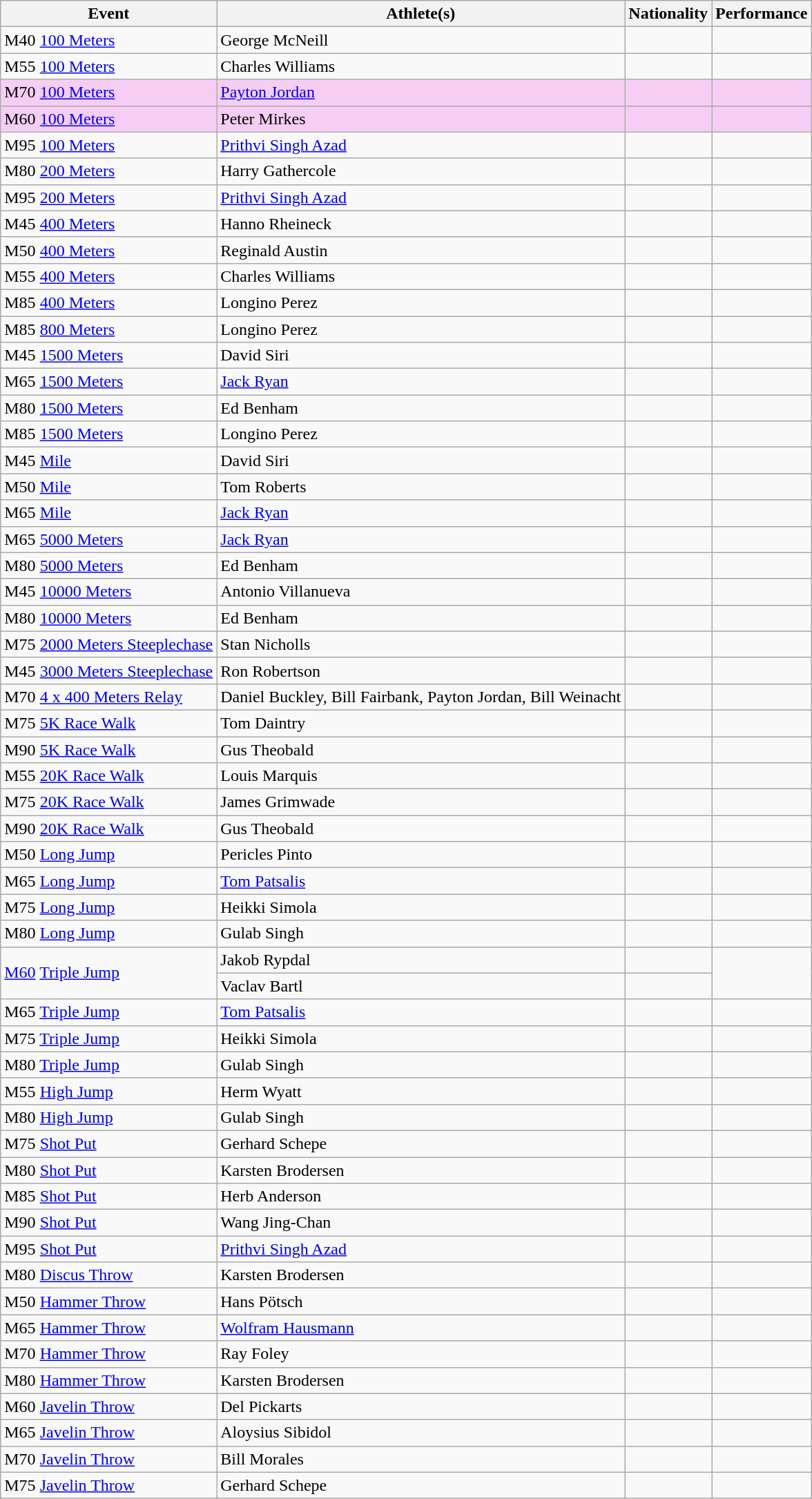<table class="wikitable">
<tr>
<th>Event</th>
<th>Athlete(s)</th>
<th>Nationality</th>
<th>Performance</th>
</tr>
<tr>
<td>M40 <a href='#'>100 Meters</a></td>
<td>George McNeill</td>
<td></td>
<td></td>
</tr>
<tr>
<td>M55 <a href='#'>100 Meters</a></td>
<td>Charles Williams</td>
<td></td>
<td></td>
</tr>
<tr bgcolor=#f6CEF5>
<td>M70 <a href='#'>100 Meters</a></td>
<td><a href='#'>Payton Jordan</a></td>
<td></td>
<td></td>
</tr>
<tr bgcolor=#f6CEF5>
<td>M60 <a href='#'>100 Meters</a></td>
<td>Peter Mirkes</td>
<td></td>
<td></td>
</tr>
<tr>
<td>M95 <a href='#'>100 Meters</a></td>
<td><a href='#'>Prithvi Singh Azad</a></td>
<td></td>
<td></td>
</tr>
<tr>
<td>M80 <a href='#'>200 Meters</a></td>
<td>Harry Gathercole</td>
<td></td>
<td></td>
</tr>
<tr>
<td>M95 <a href='#'>200 Meters</a></td>
<td><a href='#'>Prithvi Singh Azad</a></td>
<td></td>
<td></td>
</tr>
<tr>
<td>M45 <a href='#'>400 Meters</a></td>
<td>Hanno Rheineck</td>
<td></td>
<td></td>
</tr>
<tr>
<td>M50 <a href='#'>400 Meters</a></td>
<td>Reginald Austin</td>
<td></td>
<td></td>
</tr>
<tr>
<td>M55 <a href='#'>400 Meters</a></td>
<td>Charles Williams</td>
<td></td>
<td></td>
</tr>
<tr>
<td>M85 <a href='#'>400 Meters</a></td>
<td>Longino Perez</td>
<td></td>
<td></td>
</tr>
<tr>
<td>M85 <a href='#'>800 Meters</a></td>
<td>Longino Perez</td>
<td></td>
<td></td>
</tr>
<tr>
<td>M45 <a href='#'>1500 Meters</a></td>
<td>David Siri</td>
<td></td>
<td></td>
</tr>
<tr>
<td>M65 <a href='#'>1500 Meters</a></td>
<td><a href='#'>Jack Ryan</a></td>
<td></td>
<td></td>
</tr>
<tr>
<td>M80 <a href='#'>1500 Meters</a></td>
<td>Ed Benham</td>
<td></td>
<td></td>
</tr>
<tr>
<td>M85 <a href='#'>1500 Meters</a></td>
<td>Longino Perez</td>
<td></td>
<td></td>
</tr>
<tr>
<td>M45 <a href='#'>Mile</a></td>
<td>David Siri</td>
<td></td>
<td></td>
</tr>
<tr>
<td>M50 <a href='#'>Mile</a></td>
<td>Tom Roberts</td>
<td></td>
<td></td>
</tr>
<tr>
<td>M65 <a href='#'>Mile</a></td>
<td><a href='#'>Jack Ryan</a></td>
<td></td>
<td></td>
</tr>
<tr>
<td>M65 <a href='#'>5000 Meters</a></td>
<td><a href='#'>Jack Ryan</a></td>
<td></td>
<td></td>
</tr>
<tr>
<td>M80 <a href='#'>5000 Meters</a></td>
<td>Ed Benham</td>
<td></td>
<td></td>
</tr>
<tr>
<td>M45 <a href='#'>10000 Meters</a></td>
<td>Antonio Villanueva</td>
<td></td>
<td></td>
</tr>
<tr>
<td>M80 <a href='#'>10000 Meters</a></td>
<td>Ed Benham</td>
<td></td>
<td></td>
</tr>
<tr>
<td>M75 <a href='#'>2000 Meters Steeplechase</a></td>
<td>Stan Nicholls</td>
<td></td>
<td></td>
</tr>
<tr>
<td>M45 <a href='#'>3000 Meters Steeplechase</a></td>
<td>Ron Robertson</td>
<td></td>
<td></td>
</tr>
<tr>
<td>M70 <a href='#'>4 x 400 Meters Relay</a></td>
<td>Daniel Buckley, Bill Fairbank, Payton Jordan, Bill Weinacht</td>
<td></td>
<td></td>
</tr>
<tr>
<td>M75 <a href='#'>5K Race Walk</a></td>
<td>Tom Daintry</td>
<td></td>
<td></td>
</tr>
<tr>
<td>M90 <a href='#'>5K Race Walk</a></td>
<td>Gus Theobald</td>
<td></td>
<td></td>
</tr>
<tr>
<td>M55 <a href='#'>20K Race Walk</a></td>
<td>Louis Marquis </td>
<td></td>
<td></td>
</tr>
<tr>
<td>M75 <a href='#'>20K Race Walk</a></td>
<td>James Grimwade</td>
<td></td>
<td></td>
</tr>
<tr>
<td>M90 <a href='#'>20K Race Walk</a></td>
<td>Gus Theobald</td>
<td></td>
<td></td>
</tr>
<tr>
<td>M50 <a href='#'>Long Jump</a></td>
<td>Pericles Pinto</td>
<td></td>
<td></td>
</tr>
<tr>
<td>M65 <a href='#'>Long Jump</a></td>
<td><a href='#'>Tom Patsalis</a></td>
<td></td>
<td></td>
</tr>
<tr>
<td>M75 <a href='#'>Long Jump</a></td>
<td>Heikki Simola</td>
<td></td>
<td></td>
</tr>
<tr>
<td>M80 <a href='#'>Long Jump</a></td>
<td>Gulab Singh</td>
<td></td>
<td></td>
</tr>
<tr>
<td rowspan=2><a href='#'>M60</a> <a href='#'>Triple Jump</a></td>
<td>Jakob Rypdal</td>
<td></td>
<td rowspan=2></td>
</tr>
<tr>
<td>Vaclav Bartl</td>
<td></td>
</tr>
<tr>
<td>M65 <a href='#'>Triple Jump</a></td>
<td><a href='#'>Tom Patsalis</a></td>
<td></td>
<td></td>
</tr>
<tr>
<td>M75 <a href='#'>Triple Jump</a></td>
<td>Heikki Simola</td>
<td></td>
<td></td>
</tr>
<tr>
<td>M80 <a href='#'>Triple Jump</a></td>
<td>Gulab Singh</td>
<td></td>
<td></td>
</tr>
<tr>
<td>M55 <a href='#'>High Jump</a></td>
<td>Herm Wyatt</td>
<td></td>
<td></td>
</tr>
<tr>
<td>M80 <a href='#'>High Jump</a></td>
<td>Gulab Singh</td>
<td></td>
<td></td>
</tr>
<tr>
<td>M75 <a href='#'>Shot Put</a></td>
<td>Gerhard Schepe</td>
<td></td>
<td></td>
</tr>
<tr>
<td>M80 <a href='#'>Shot Put</a></td>
<td>Karsten Brodersen</td>
<td></td>
<td></td>
</tr>
<tr>
<td>M85 <a href='#'>Shot Put</a></td>
<td>Herb Anderson</td>
<td></td>
<td></td>
</tr>
<tr>
<td>M90 <a href='#'>Shot Put</a></td>
<td>Wang Jing-Chan</td>
<td></td>
<td></td>
</tr>
<tr>
<td>M95 <a href='#'>Shot Put</a></td>
<td><a href='#'>Prithvi Singh Azad</a></td>
<td></td>
<td></td>
</tr>
<tr>
<td>M80 <a href='#'>Discus Throw</a></td>
<td>Karsten Brodersen</td>
<td></td>
<td></td>
</tr>
<tr>
<td>M50 <a href='#'>Hammer Throw</a></td>
<td>Hans Pötsch</td>
<td></td>
<td></td>
</tr>
<tr>
<td>M65 <a href='#'>Hammer Throw</a></td>
<td><a href='#'>Wolfram Hausmann</a></td>
<td></td>
<td></td>
</tr>
<tr>
<td>M70 <a href='#'>Hammer Throw</a></td>
<td>Ray Foley</td>
<td></td>
<td></td>
</tr>
<tr>
<td>M80 <a href='#'>Hammer Throw</a></td>
<td>Karsten Brodersen</td>
<td></td>
<td></td>
</tr>
<tr>
<td>M60 <a href='#'>Javelin Throw</a></td>
<td>Del Pickarts</td>
<td></td>
<td></td>
</tr>
<tr>
<td>M65 <a href='#'>Javelin Throw</a></td>
<td>Aloysius Sibidol</td>
<td></td>
<td></td>
</tr>
<tr>
<td>M70 <a href='#'>Javelin Throw</a></td>
<td>Bill Morales</td>
<td></td>
<td></td>
</tr>
<tr>
<td>M75 <a href='#'>Javelin Throw</a></td>
<td>Gerhard Schepe</td>
<td></td>
<td></td>
</tr>
</table>
